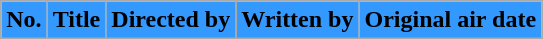<table class="wikitable plainrowheaders">
<tr>
<th style="background:#39f;">No.</th>
<th style="background:#39f;">Title</th>
<th style="background:#39f;">Directed by</th>
<th style="background:#39f;">Written by</th>
<th style="background:#39f;">Original air date<br>




</th>
</tr>
</table>
